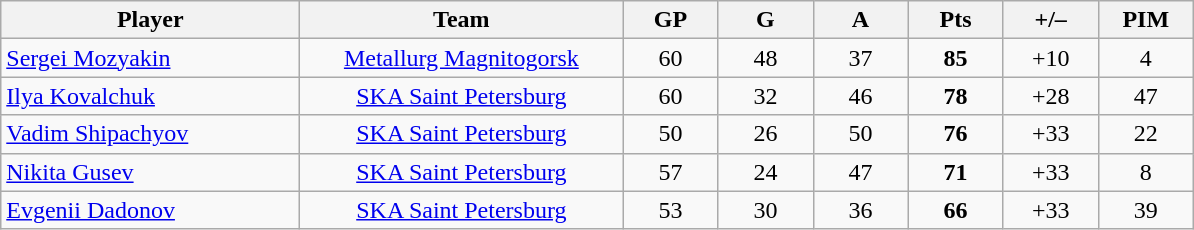<table class="wikitable sortable">
<tr>
<th style="width: 12em;">Player</th>
<th style="width: 13em;">Team</th>
<th style="width: 3.5em;">GP</th>
<th style="width: 3.5em;">G</th>
<th style="width: 3.5em;">A</th>
<th style="width: 3.5em;">Pts</th>
<th style="width: 3.5em;">+/–</th>
<th style="width: 3.5em;">PIM</th>
</tr>
<tr style="text-align:center;">
<td style="text-align:left;"> <a href='#'>Sergei Mozyakin</a></td>
<td><a href='#'>Metallurg Magnitogorsk</a></td>
<td>60</td>
<td>48</td>
<td>37</td>
<td><strong>85</strong></td>
<td>+10</td>
<td>4</td>
</tr>
<tr style="text-align:center;">
<td style="text-align:left;"> <a href='#'>Ilya Kovalchuk</a></td>
<td><a href='#'>SKA Saint Petersburg</a></td>
<td>60</td>
<td>32</td>
<td>46</td>
<td><strong>78</strong></td>
<td>+28</td>
<td>47</td>
</tr>
<tr style="text-align:center;">
<td style="text-align:left;"> <a href='#'>Vadim Shipachyov</a></td>
<td><a href='#'>SKA Saint Petersburg</a></td>
<td>50</td>
<td>26</td>
<td>50</td>
<td><strong>76</strong></td>
<td>+33</td>
<td>22</td>
</tr>
<tr style="text-align:center;">
<td style="text-align:left;"> <a href='#'>Nikita Gusev</a></td>
<td><a href='#'>SKA Saint Petersburg</a></td>
<td>57</td>
<td>24</td>
<td>47</td>
<td><strong>71</strong></td>
<td>+33</td>
<td>8</td>
</tr>
<tr style="text-align:center;">
<td style="text-align:left;"> <a href='#'>Evgenii Dadonov</a></td>
<td><a href='#'>SKA Saint Petersburg</a></td>
<td>53</td>
<td>30</td>
<td>36</td>
<td><strong>66</strong></td>
<td>+33</td>
<td>39</td>
</tr>
</table>
